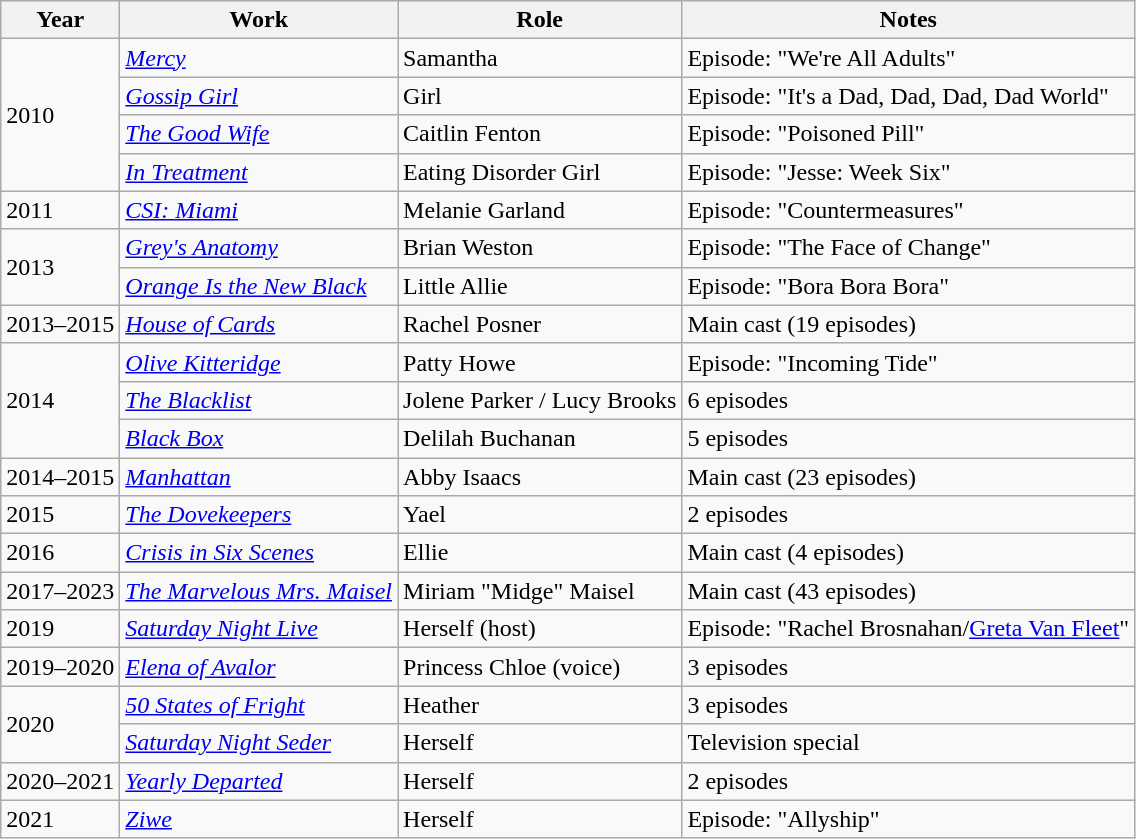<table class="wikitable sortable">
<tr>
<th>Year</th>
<th>Work</th>
<th>Role</th>
<th class="unsortable">Notes</th>
</tr>
<tr>
<td rowspan="4">2010</td>
<td><em><a href='#'>Mercy</a></em></td>
<td>Samantha</td>
<td>Episode: "We're All Adults"</td>
</tr>
<tr>
<td><em><a href='#'>Gossip Girl</a></em></td>
<td>Girl</td>
<td>Episode: "It's a Dad, Dad, Dad, Dad World"</td>
</tr>
<tr>
<td><em><a href='#'>The Good Wife</a></em></td>
<td>Caitlin Fenton</td>
<td>Episode: "Poisoned Pill"</td>
</tr>
<tr>
<td><em><a href='#'>In Treatment</a></em></td>
<td>Eating Disorder Girl</td>
<td>Episode: "Jesse: Week Six"</td>
</tr>
<tr>
<td>2011</td>
<td><em><a href='#'>CSI: Miami</a></em></td>
<td>Melanie Garland</td>
<td>Episode: "Countermeasures"</td>
</tr>
<tr>
<td rowspan="2">2013</td>
<td><em><a href='#'>Grey's Anatomy</a></em></td>
<td>Brian Weston</td>
<td>Episode: "The Face of Change"</td>
</tr>
<tr>
<td><em><a href='#'>Orange Is the New Black</a></em></td>
<td>Little Allie</td>
<td>Episode: "Bora Bora Bora"</td>
</tr>
<tr>
<td>2013–2015</td>
<td><em><a href='#'>House of Cards</a></em></td>
<td>Rachel Posner</td>
<td>Main cast (19 episodes)</td>
</tr>
<tr>
<td rowspan="3">2014</td>
<td><em><a href='#'>Olive Kitteridge</a></em></td>
<td>Patty Howe</td>
<td>Episode: "Incoming Tide"</td>
</tr>
<tr>
<td><em><a href='#'>The Blacklist</a></em></td>
<td>Jolene Parker / Lucy Brooks</td>
<td>6 episodes</td>
</tr>
<tr>
<td><em><a href='#'>Black Box</a></em></td>
<td>Delilah Buchanan</td>
<td>5 episodes</td>
</tr>
<tr>
<td>2014–2015</td>
<td><em><a href='#'>Manhattan</a></em></td>
<td>Abby Isaacs</td>
<td>Main cast (23 episodes)</td>
</tr>
<tr>
<td>2015</td>
<td><em><a href='#'>The Dovekeepers</a></em></td>
<td>Yael</td>
<td>2 episodes</td>
</tr>
<tr>
<td>2016</td>
<td><em><a href='#'>Crisis in Six Scenes</a></em></td>
<td>Ellie</td>
<td>Main cast (4 episodes)</td>
</tr>
<tr>
<td>2017–2023</td>
<td><em><a href='#'>The Marvelous Mrs. Maisel</a></em></td>
<td>Miriam "Midge" Maisel</td>
<td>Main cast (43 episodes)</td>
</tr>
<tr>
<td>2019</td>
<td><em><a href='#'>Saturday Night Live</a></em></td>
<td>Herself (host)</td>
<td>Episode: "Rachel Brosnahan/<a href='#'>Greta Van Fleet</a>"</td>
</tr>
<tr>
<td>2019–2020</td>
<td><em><a href='#'>Elena of Avalor</a></em></td>
<td>Princess Chloe (voice)</td>
<td>3 episodes</td>
</tr>
<tr>
<td rowspan="2">2020</td>
<td><em><a href='#'>50 States of Fright</a></em></td>
<td>Heather</td>
<td>3 episodes</td>
</tr>
<tr>
<td><em><a href='#'>Saturday Night Seder</a></em></td>
<td>Herself</td>
<td>Television special</td>
</tr>
<tr>
<td>2020–2021</td>
<td><em><a href='#'>Yearly Departed</a></em></td>
<td>Herself</td>
<td>2 episodes</td>
</tr>
<tr>
<td>2021</td>
<td><em><a href='#'>Ziwe</a></em></td>
<td>Herself</td>
<td>Episode: "Allyship"</td>
</tr>
</table>
